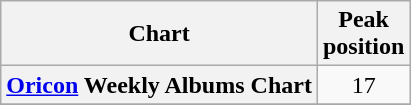<table class="wikitable plainrowheaders" style="text-align:center;">
<tr>
<th>Chart</th>
<th>Peak<br>position</th>
</tr>
<tr>
<th scope="row"><a href='#'>Oricon</a> Weekly Albums Chart</th>
<td style="text-align:center;">17</td>
</tr>
<tr>
</tr>
</table>
